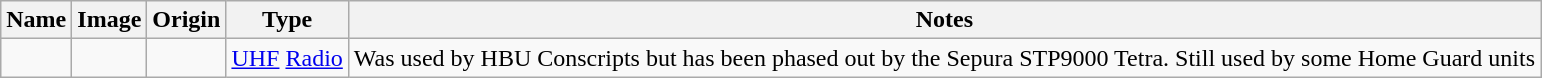<table class="wikitable">
<tr>
<th>Name</th>
<th>Image</th>
<th>Origin</th>
<th>Type</th>
<th>Notes</th>
</tr>
<tr>
<td></td>
<td></td>
<td></td>
<td><a href='#'>UHF</a> <a href='#'>Radio</a></td>
<td>Was used by HBU Conscripts but has been phased out by the Sepura STP9000 Tetra. Still used by some Home Guard units</td>
</tr>
</table>
